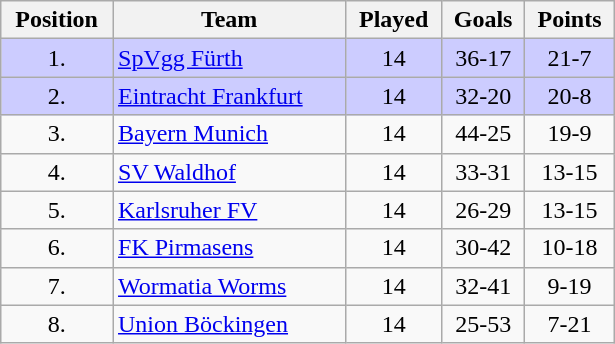<table class="wikitable" style="width:410px; text-align: center;">
<tr>
<th>Position</th>
<th>Team</th>
<th>Played</th>
<th>Goals</th>
<th>Points</th>
</tr>
<tr bgcolor="#ccccff">
<td>1.</td>
<td align="left"><a href='#'>SpVgg Fürth</a></td>
<td>14</td>
<td>36-17</td>
<td>21-7</td>
</tr>
<tr bgcolor="#ccccff">
<td>2.</td>
<td align="left"><a href='#'>Eintracht Frankfurt</a></td>
<td>14</td>
<td>32-20</td>
<td>20-8</td>
</tr>
<tr>
<td>3.</td>
<td align="left"><a href='#'>Bayern Munich</a></td>
<td>14</td>
<td>44-25</td>
<td>19-9</td>
</tr>
<tr>
<td>4.</td>
<td align="left"><a href='#'>SV Waldhof</a></td>
<td>14</td>
<td>33-31</td>
<td>13-15</td>
</tr>
<tr>
<td>5.</td>
<td align="left"><a href='#'>Karlsruher FV</a></td>
<td>14</td>
<td>26-29</td>
<td>13-15</td>
</tr>
<tr>
<td>6.</td>
<td align="left"><a href='#'>FK Pirmasens</a></td>
<td>14</td>
<td>30-42</td>
<td>10-18</td>
</tr>
<tr>
<td>7.</td>
<td align="left"><a href='#'>Wormatia Worms</a></td>
<td>14</td>
<td>32-41</td>
<td>9-19</td>
</tr>
<tr>
<td>8.</td>
<td align="left"><a href='#'>Union Böckingen</a></td>
<td>14</td>
<td>25-53</td>
<td>7-21</td>
</tr>
</table>
